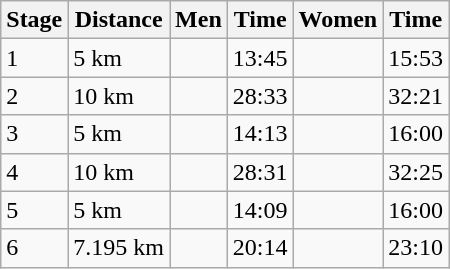<table class = "wikitable">
<tr>
<th>Stage</th>
<th>Distance</th>
<th>Men</th>
<th>Time</th>
<th>Women</th>
<th>Time</th>
</tr>
<tr>
<td>1</td>
<td>5 km</td>
<td></td>
<td>13:45</td>
<td></td>
<td>15:53</td>
</tr>
<tr>
<td>2</td>
<td>10 km</td>
<td></td>
<td>28:33</td>
<td></td>
<td>32:21</td>
</tr>
<tr>
<td>3</td>
<td>5 km</td>
<td></td>
<td>14:13</td>
<td></td>
<td>16:00</td>
</tr>
<tr>
<td>4</td>
<td>10 km</td>
<td></td>
<td>28:31</td>
<td></td>
<td>32:25</td>
</tr>
<tr>
<td>5</td>
<td>5 km</td>
<td></td>
<td>14:09</td>
<td></td>
<td>16:00</td>
</tr>
<tr>
<td>6</td>
<td>7.195 km</td>
<td></td>
<td>20:14</td>
<td></td>
<td>23:10</td>
</tr>
</table>
